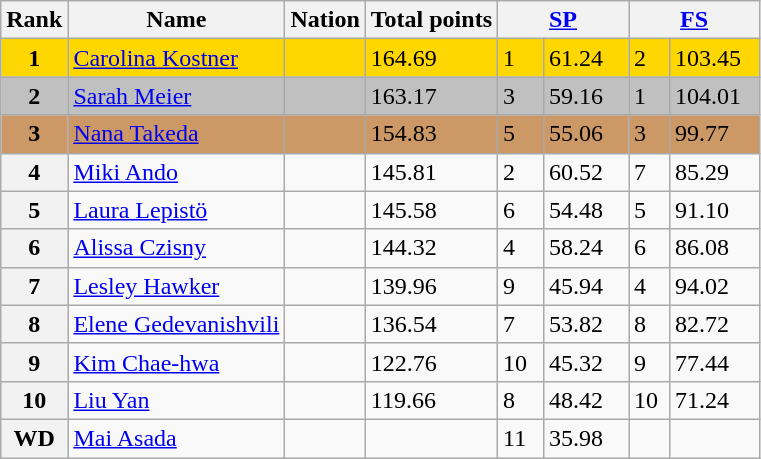<table class="wikitable">
<tr>
<th>Rank</th>
<th>Name</th>
<th>Nation</th>
<th>Total points</th>
<th colspan="2" width="80px"><a href='#'>SP</a></th>
<th colspan="2" width="80px"><a href='#'>FS</a></th>
</tr>
<tr bgcolor="gold">
<td align="center"><strong>1</strong></td>
<td><a href='#'>Carolina Kostner</a></td>
<td></td>
<td>164.69</td>
<td>1</td>
<td>61.24</td>
<td>2</td>
<td>103.45</td>
</tr>
<tr bgcolor="silver">
<td align="center"><strong>2</strong></td>
<td><a href='#'>Sarah Meier</a></td>
<td></td>
<td>163.17</td>
<td>3</td>
<td>59.16</td>
<td>1</td>
<td>104.01</td>
</tr>
<tr bgcolor="cc9966">
<td align="center"><strong>3</strong></td>
<td><a href='#'>Nana Takeda</a></td>
<td></td>
<td>154.83</td>
<td>5</td>
<td>55.06</td>
<td>3</td>
<td>99.77</td>
</tr>
<tr>
<th>4</th>
<td><a href='#'>Miki Ando</a></td>
<td></td>
<td>145.81</td>
<td>2</td>
<td>60.52</td>
<td>7</td>
<td>85.29</td>
</tr>
<tr>
<th>5</th>
<td><a href='#'>Laura Lepistö</a></td>
<td></td>
<td>145.58</td>
<td>6</td>
<td>54.48</td>
<td>5</td>
<td>91.10</td>
</tr>
<tr>
<th>6</th>
<td><a href='#'>Alissa Czisny</a></td>
<td></td>
<td>144.32</td>
<td>4</td>
<td>58.24</td>
<td>6</td>
<td>86.08</td>
</tr>
<tr>
<th>7</th>
<td><a href='#'>Lesley Hawker</a></td>
<td></td>
<td>139.96</td>
<td>9</td>
<td>45.94</td>
<td>4</td>
<td>94.02</td>
</tr>
<tr>
<th>8</th>
<td><a href='#'>Elene Gedevanishvili</a></td>
<td></td>
<td>136.54</td>
<td>7</td>
<td>53.82</td>
<td>8</td>
<td>82.72</td>
</tr>
<tr>
<th>9</th>
<td><a href='#'>Kim Chae-hwa</a></td>
<td></td>
<td>122.76</td>
<td>10</td>
<td>45.32</td>
<td>9</td>
<td>77.44</td>
</tr>
<tr>
<th>10</th>
<td><a href='#'>Liu Yan</a></td>
<td></td>
<td>119.66</td>
<td>8</td>
<td>48.42</td>
<td>10</td>
<td>71.24</td>
</tr>
<tr>
<th>WD</th>
<td><a href='#'>Mai Asada</a></td>
<td></td>
<td></td>
<td>11</td>
<td>35.98</td>
<td></td>
<td></td>
</tr>
</table>
